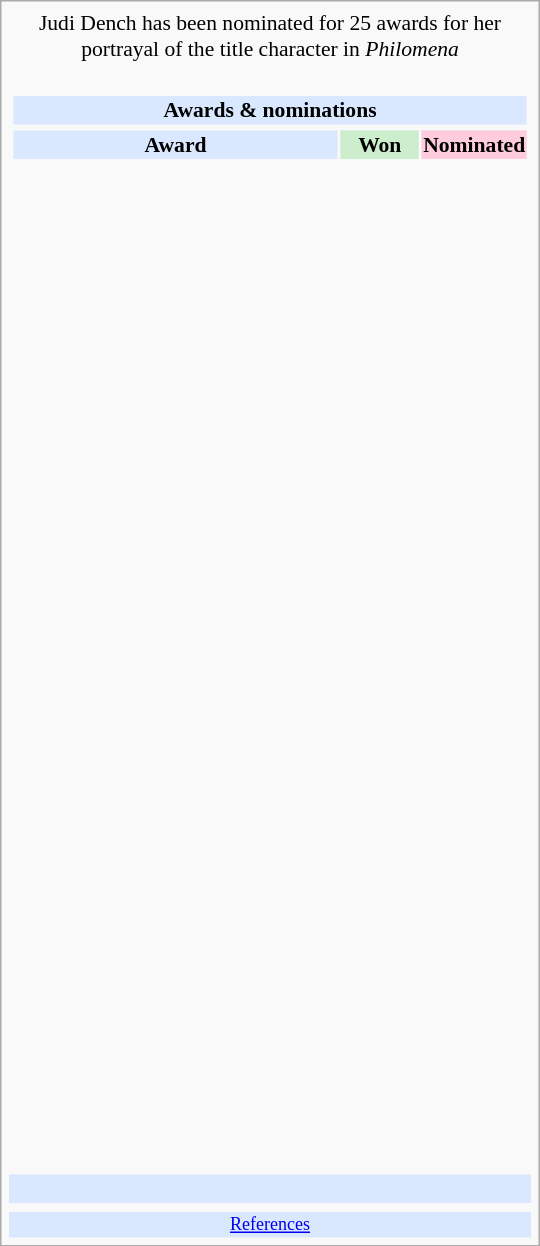<table class="infobox" style="width: 25em; text-align: left; font-size: 90%; vertical-align: middle;">
<tr>
<td colspan="3" style="text-align:center;"> Judi Dench has been nominated for 25 awards for her portrayal of the title character in <em>Philomena</em></td>
</tr>
<tr>
<td colspan=3><br><table class="collapsible collapsed" width=100%>
<tr>
<th colspan=3 style="background-color: #D9E8FF; text-align: center;">Awards & nominations</th>
</tr>
<tr>
</tr>
<tr style="background:#d9e8ff; text-align:center;">
<td style="text-align:center;"><strong>Award</strong></td>
<td style="text-align:center; background:#cec; text-size:0.9em; width:50px;"><strong>Won</strong></td>
<td style="text-align:center; background:#fcd; text-size:0.9em; width:50px;"><strong>Nominated</strong></td>
</tr>
<tr>
<td style="text-align:center;"><br></td>
<td></td>
<td></td>
</tr>
<tr>
<td style="text-align:center;"><br></td>
<td></td>
<td></td>
</tr>
<tr>
<td style="text-align:center;"><br></td>
<td></td>
<td></td>
</tr>
<tr>
<td style="text-align:center;"><br></td>
<td></td>
<td></td>
</tr>
<tr>
<td style="text-align:center;"><br></td>
<td></td>
<td></td>
</tr>
<tr>
<td style="text-align:center;"><br></td>
<td></td>
<td></td>
</tr>
<tr>
<td style="text-align:center;"><br></td>
<td></td>
<td></td>
</tr>
<tr>
<td style="text-align:center;"><br></td>
<td></td>
<td></td>
</tr>
<tr>
<td style="text-align:center;"><br></td>
<td></td>
<td></td>
</tr>
<tr>
<td style="text-align:center;"><br></td>
<td></td>
<td></td>
</tr>
<tr>
<td style="text-align:center;"><br></td>
<td></td>
<td></td>
</tr>
<tr>
<td style="text-align:center;"><br></td>
<td></td>
<td></td>
</tr>
<tr>
<td style="text-align:center;"><br></td>
<td></td>
<td></td>
</tr>
<tr>
<td style="text-align:center;"><br></td>
<td></td>
<td></td>
</tr>
<tr>
<td style="text-align:center;"><br></td>
<td></td>
<td></td>
</tr>
<tr>
<td style="text-align:center;"><br></td>
<td></td>
<td></td>
</tr>
<tr>
<td style="text-align:center;"><br></td>
<td></td>
<td></td>
</tr>
<tr>
<td style="text-align:center;"><br></td>
<td></td>
<td></td>
</tr>
<tr>
<td style="text-align:center;"><br></td>
<td></td>
<td></td>
</tr>
<tr>
<td style="text-align:center;"><br></td>
<td></td>
<td></td>
</tr>
<tr>
<td style="text-align:center;"><br></td>
<td></td>
<td></td>
</tr>
<tr>
<td style="text-align:center;"><br></td>
<td></td>
<td></td>
</tr>
<tr>
<td style="text-align:center;"><br></td>
<td></td>
<td></td>
</tr>
<tr>
<td style="text-align:center;"><br></td>
<td></td>
<td></td>
</tr>
<tr>
<td style="text-align:center;"><br></td>
<td></td>
<td></td>
</tr>
<tr>
<td style="text-align:center;"><br></td>
<td></td>
<td></td>
</tr>
<tr>
<td style="text-align:center;"><br></td>
<td></td>
<td></td>
</tr>
<tr>
<td style="text-align:center;"><br></td>
<td></td>
<td></td>
</tr>
<tr>
<td style="text-align:center;"><br></td>
<td></td>
<td></td>
</tr>
<tr>
<td style="text-align:center;"><br></td>
<td></td>
<td></td>
</tr>
<tr>
<td style="text-align:center;"><br></td>
<td></td>
<td></td>
</tr>
<tr>
<td style="text-align:center;"><br></td>
<td></td>
<td></td>
</tr>
</table>
</td>
</tr>
<tr style="background:#d9e8ff;">
<td style="text-align:center;" colspan="3"><br></td>
</tr>
<tr>
<td></td>
<td></td>
<td></td>
</tr>
<tr style="background:#d9e8ff;">
<td colspan="3" style="font-size: smaller; text-align:center;"><a href='#'>References</a></td>
</tr>
</table>
